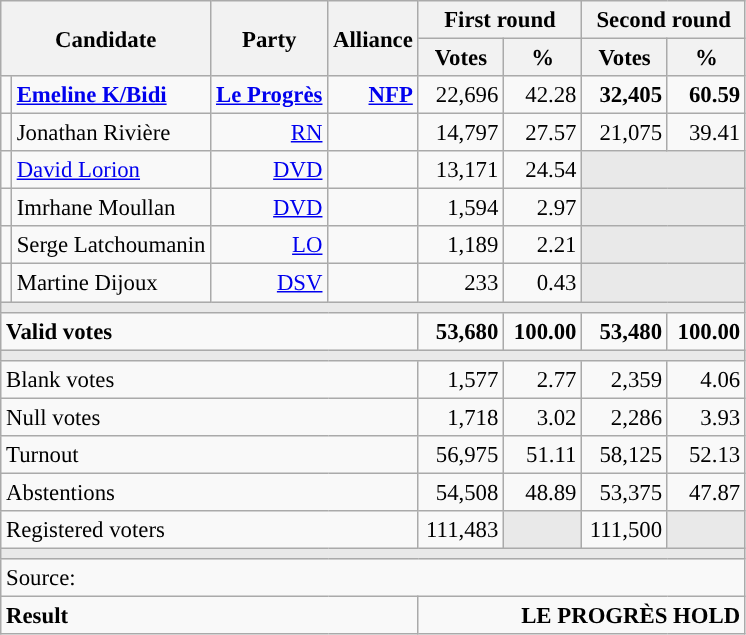<table class="wikitable" style="text-align:right;font-size:95%;">
<tr>
<th colspan="2" rowspan="2">Candidate</th>
<th colspan="1" rowspan="2">Party</th>
<th colspan="1" rowspan="2">Alliance</th>
<th colspan="2">First round</th>
<th colspan="2">Second round</th>
</tr>
<tr>
<th style="width:50px;">Votes</th>
<th style="width:45px;">%</th>
<th style="width:50px;">Votes</th>
<th style="width:45px;">%</th>
</tr>
<tr>
<td style="color:inherit;background:"></td>
<td style="text-align:left;"><strong><a href='#'>Emeline K/Bidi</a></strong></td>
<td><strong><a href='#'>Le Progrès</a></strong></td>
<td><a href='#'><strong>NFP</strong></a></td>
<td>22,696</td>
<td>42.28</td>
<td><strong>32,405</strong></td>
<td><strong>60.59</strong></td>
</tr>
<tr>
<td style="color:inherit;background:"></td>
<td style="text-align:left;">Jonathan Rivière</td>
<td><a href='#'>RN</a></td>
<td></td>
<td>14,797</td>
<td>27.57</td>
<td>21,075</td>
<td>39.41</td>
</tr>
<tr>
<td style="color:inherit;background:"></td>
<td style="text-align:left;"><a href='#'>David Lorion</a></td>
<td><a href='#'>DVD</a></td>
<td></td>
<td>13,171</td>
<td>24.54</td>
<td colspan="2" rowspan="1" style="background:#E9E9E9;"></td>
</tr>
<tr>
<td style="color:inherit;background:"></td>
<td style="text-align:left;">Imrhane Moullan</td>
<td><a href='#'>DVD</a></td>
<td></td>
<td>1,594</td>
<td>2.97</td>
<td colspan="2" rowspan="1" style="background:#E9E9E9;"></td>
</tr>
<tr>
<td style="color:inherit;background:"></td>
<td style="text-align:left;">Serge Latchoumanin</td>
<td><a href='#'>LO</a></td>
<td></td>
<td>1,189</td>
<td>2.21</td>
<td colspan="2" rowspan="1" style="background:#E9E9E9;"></td>
</tr>
<tr>
<td style="color:inherit;background:"></td>
<td style="text-align:left;">Martine Dijoux</td>
<td><a href='#'>DSV</a></td>
<td></td>
<td>233</td>
<td>0.43</td>
<td colspan="2" rowspan="1" style="background:#E9E9E9;"></td>
</tr>
<tr>
<td colspan="8" style="background:#E9E9E9;"></td>
</tr>
<tr style="font-weight:bold;">
<td colspan="4" style="text-align:left;">Valid votes</td>
<td>53,680</td>
<td>100.00</td>
<td>53,480</td>
<td>100.00</td>
</tr>
<tr>
<td colspan="8" style="background:#E9E9E9;"></td>
</tr>
<tr>
<td colspan="4" style="text-align:left;">Blank votes</td>
<td>1,577</td>
<td>2.77</td>
<td>2,359</td>
<td>4.06</td>
</tr>
<tr>
<td colspan="4" style="text-align:left;">Null votes</td>
<td>1,718</td>
<td>3.02</td>
<td>2,286</td>
<td>3.93</td>
</tr>
<tr>
<td colspan="4" style="text-align:left;">Turnout</td>
<td>56,975</td>
<td>51.11</td>
<td>58,125</td>
<td>52.13</td>
</tr>
<tr>
<td colspan="4" style="text-align:left;">Abstentions</td>
<td>54,508</td>
<td>48.89</td>
<td>53,375</td>
<td>47.87</td>
</tr>
<tr>
<td colspan="4" style="text-align:left;">Registered voters</td>
<td>111,483</td>
<td style="background:#E9E9E9;"></td>
<td>111,500</td>
<td style="background:#E9E9E9;"></td>
</tr>
<tr>
<td colspan="8" style="background:#E9E9E9;"></td>
</tr>
<tr>
<td colspan="8" style="text-align:left;">Source: </td>
</tr>
<tr style="font-weight:bold">
<td colspan="4" style="text-align:left;">Result</td>
<td colspan="4" style="background-color:">LE PROGRÈS HOLD</td>
</tr>
</table>
